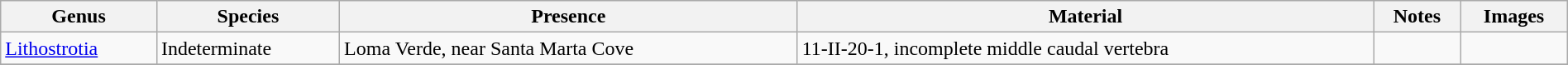<table class="wikitable sortable"  style="margin:auto; width:100%;">
<tr>
<th>Genus</th>
<th>Species</th>
<th>Presence</th>
<th>Material</th>
<th>Notes</th>
<th>Images</th>
</tr>
<tr>
<td><a href='#'>Lithostrotia</a></td>
<td>Indeterminate</td>
<td>Loma Verde, near Santa Marta Cove</td>
<td>11-II-20-1, incomplete middle caudal vertebra</td>
<td></td>
<td></td>
</tr>
<tr>
</tr>
</table>
